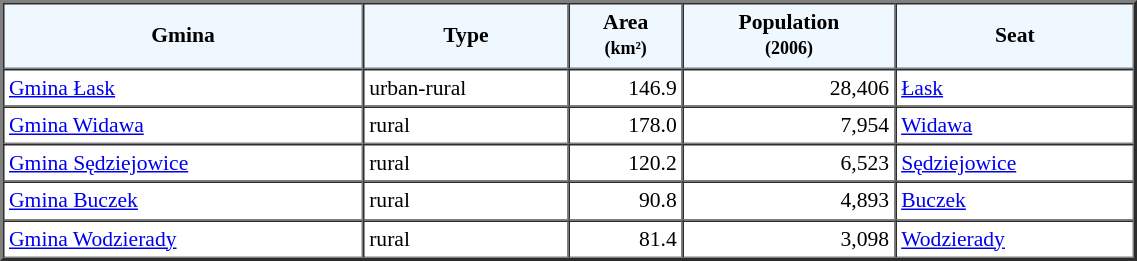<table width="60%" border="2" cellpadding="3" cellspacing="0" style="font-size:90%;line-height:120%;">
<tr bgcolor="F0F8FF">
<td style="text-align:center;"><strong>Gmina</strong></td>
<td style="text-align:center;"><strong>Type</strong></td>
<td style="text-align:center;"><strong>Area<br><small>(km²)</small></strong></td>
<td style="text-align:center;"><strong>Population<br><small>(2006)</small></strong></td>
<td style="text-align:center;"><strong>Seat</strong></td>
</tr>
<tr>
<td><a href='#'>Gmina Łask</a></td>
<td>urban-rural</td>
<td style="text-align:right;">146.9</td>
<td style="text-align:right;">28,406</td>
<td><a href='#'>Łask</a></td>
</tr>
<tr>
<td><a href='#'>Gmina Widawa</a></td>
<td>rural</td>
<td style="text-align:right;">178.0</td>
<td style="text-align:right;">7,954</td>
<td><a href='#'>Widawa</a></td>
</tr>
<tr>
<td><a href='#'>Gmina Sędziejowice</a></td>
<td>rural</td>
<td style="text-align:right;">120.2</td>
<td style="text-align:right;">6,523</td>
<td><a href='#'>Sędziejowice</a></td>
</tr>
<tr>
<td><a href='#'>Gmina Buczek</a></td>
<td>rural</td>
<td style="text-align:right;">90.8</td>
<td style="text-align:right;">4,893</td>
<td><a href='#'>Buczek</a></td>
</tr>
<tr>
<td><a href='#'>Gmina Wodzierady</a></td>
<td>rural</td>
<td style="text-align:right;">81.4</td>
<td style="text-align:right;">3,098</td>
<td><a href='#'>Wodzierady</a></td>
</tr>
<tr>
</tr>
</table>
